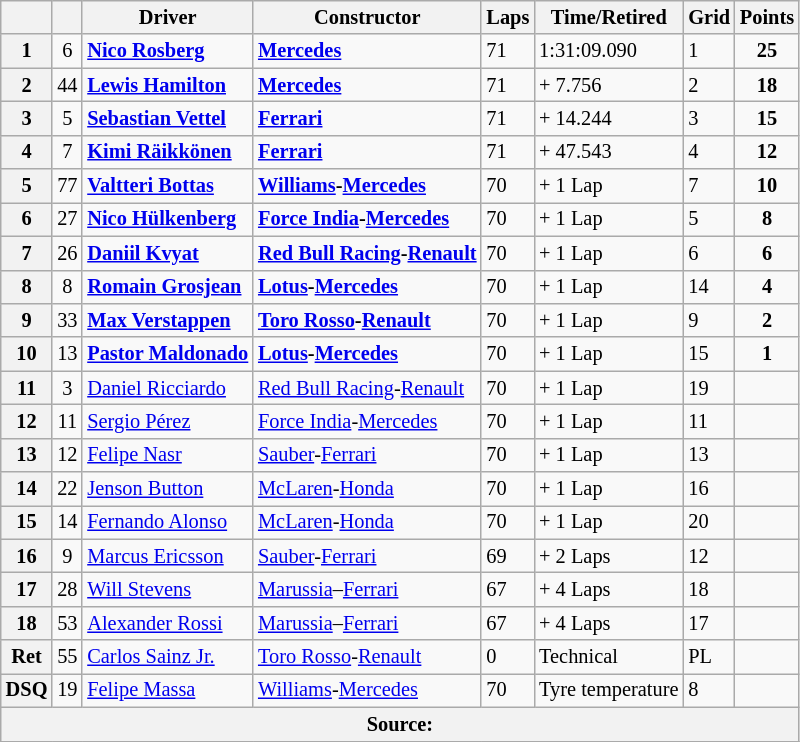<table class="wikitable" style="font-size: 85%;">
<tr>
<th></th>
<th></th>
<th>Driver</th>
<th>Constructor</th>
<th>Laps</th>
<th>Time/Retired</th>
<th>Grid</th>
<th>Points</th>
</tr>
<tr>
<th>1</th>
<td align="center">6</td>
<td> <strong><a href='#'>Nico Rosberg</a></strong></td>
<td><strong><a href='#'>Mercedes</a></strong></td>
<td>71</td>
<td>1:31:09.090</td>
<td>1</td>
<td align="center"><strong>25</strong></td>
</tr>
<tr>
<th>2</th>
<td align="center">44</td>
<td> <strong><a href='#'>Lewis Hamilton</a></strong></td>
<td><strong><a href='#'>Mercedes</a></strong></td>
<td>71</td>
<td>+ 7.756</td>
<td>2</td>
<td align="center"><strong>18</strong></td>
</tr>
<tr>
<th>3</th>
<td align="center">5</td>
<td> <strong><a href='#'>Sebastian Vettel</a></strong></td>
<td><strong><a href='#'>Ferrari</a></strong></td>
<td>71</td>
<td>+ 14.244</td>
<td>3</td>
<td align="center"><strong>15</strong></td>
</tr>
<tr>
<th>4</th>
<td align="center">7</td>
<td> <strong><a href='#'>Kimi Räikkönen</a></strong></td>
<td><strong><a href='#'>Ferrari</a></strong></td>
<td>71</td>
<td>+ 47.543</td>
<td>4</td>
<td align="center"><strong>12</strong></td>
</tr>
<tr>
<th>5</th>
<td align="center">77</td>
<td> <strong><a href='#'>Valtteri Bottas</a></strong></td>
<td><strong><a href='#'>Williams</a>-<a href='#'>Mercedes</a></strong></td>
<td>70</td>
<td>+ 1 Lap</td>
<td>7</td>
<td align="center"><strong>10</strong></td>
</tr>
<tr>
<th>6</th>
<td align="center">27</td>
<td> <strong><a href='#'>Nico Hülkenberg</a></strong></td>
<td><strong><a href='#'>Force India</a>-<a href='#'>Mercedes</a></strong></td>
<td>70</td>
<td>+ 1 Lap</td>
<td>5</td>
<td align="center"><strong>8</strong></td>
</tr>
<tr>
<th>7</th>
<td align="center">26</td>
<td> <strong><a href='#'>Daniil Kvyat</a></strong></td>
<td><strong><a href='#'>Red Bull Racing</a>-<a href='#'>Renault</a></strong></td>
<td>70</td>
<td>+ 1 Lap</td>
<td>6</td>
<td align="center"><strong>6</strong></td>
</tr>
<tr>
<th>8</th>
<td align="center">8</td>
<td> <strong><a href='#'>Romain Grosjean</a></strong></td>
<td><strong><a href='#'>Lotus</a>-<a href='#'>Mercedes</a></strong></td>
<td>70</td>
<td>+ 1 Lap</td>
<td>14</td>
<td align="center"><strong>4</strong></td>
</tr>
<tr>
<th>9</th>
<td align="center">33</td>
<td> <strong><a href='#'>Max Verstappen</a></strong></td>
<td><strong><a href='#'>Toro Rosso</a>-<a href='#'>Renault</a></strong></td>
<td>70</td>
<td>+ 1 Lap</td>
<td>9</td>
<td align="center"><strong>2</strong></td>
</tr>
<tr>
<th>10</th>
<td align="center">13</td>
<td> <strong><a href='#'>Pastor Maldonado</a></strong></td>
<td><strong><a href='#'>Lotus</a>-<a href='#'>Mercedes</a></strong></td>
<td>70</td>
<td>+ 1 Lap</td>
<td>15</td>
<td align="center"><strong>1</strong></td>
</tr>
<tr>
<th>11</th>
<td align="center">3</td>
<td> <a href='#'>Daniel Ricciardo</a></td>
<td><a href='#'>Red Bull Racing</a>-<a href='#'>Renault</a></td>
<td>70</td>
<td>+ 1 Lap</td>
<td>19</td>
<td></td>
</tr>
<tr>
<th>12</th>
<td align="center">11</td>
<td> <a href='#'>Sergio Pérez</a></td>
<td><a href='#'>Force India</a>-<a href='#'>Mercedes</a></td>
<td>70</td>
<td>+ 1 Lap</td>
<td>11</td>
<td></td>
</tr>
<tr>
<th>13</th>
<td align="center">12</td>
<td> <a href='#'>Felipe Nasr</a></td>
<td><a href='#'>Sauber</a>-<a href='#'>Ferrari</a></td>
<td>70</td>
<td>+ 1 Lap</td>
<td>13</td>
<td></td>
</tr>
<tr>
<th>14</th>
<td align="center">22</td>
<td> <a href='#'>Jenson Button</a></td>
<td><a href='#'>McLaren</a>-<a href='#'>Honda</a></td>
<td>70</td>
<td>+ 1 Lap</td>
<td>16</td>
<td></td>
</tr>
<tr>
<th>15</th>
<td align="center">14</td>
<td> <a href='#'>Fernando Alonso</a></td>
<td><a href='#'>McLaren</a>-<a href='#'>Honda</a></td>
<td>70</td>
<td>+ 1 Lap</td>
<td>20</td>
<td></td>
</tr>
<tr>
<th>16</th>
<td align="center">9</td>
<td> <a href='#'>Marcus Ericsson</a></td>
<td><a href='#'>Sauber</a>-<a href='#'>Ferrari</a></td>
<td>69</td>
<td>+ 2 Laps</td>
<td>12</td>
<td></td>
</tr>
<tr>
<th>17</th>
<td align="center">28</td>
<td> <a href='#'>Will Stevens</a></td>
<td><a href='#'>Marussia</a>–<a href='#'>Ferrari</a></td>
<td>67</td>
<td>+ 4 Laps</td>
<td>18</td>
<td></td>
</tr>
<tr>
<th>18</th>
<td align="center">53</td>
<td> <a href='#'>Alexander Rossi</a></td>
<td><a href='#'>Marussia</a>–<a href='#'>Ferrari</a></td>
<td>67</td>
<td>+ 4 Laps</td>
<td>17</td>
<td></td>
</tr>
<tr>
<th>Ret</th>
<td align="center">55</td>
<td> <a href='#'>Carlos Sainz Jr.</a></td>
<td><a href='#'>Toro Rosso</a>-<a href='#'>Renault</a></td>
<td>0</td>
<td>Technical</td>
<td>PL</td>
<td></td>
</tr>
<tr>
<th>DSQ</th>
<td align="center">19</td>
<td> <a href='#'>Felipe Massa</a></td>
<td><a href='#'>Williams</a>-<a href='#'>Mercedes</a></td>
<td>70</td>
<td>Tyre temperature</td>
<td>8</td>
<td></td>
</tr>
<tr>
<th colspan="8">Source:</th>
</tr>
<tr>
</tr>
</table>
